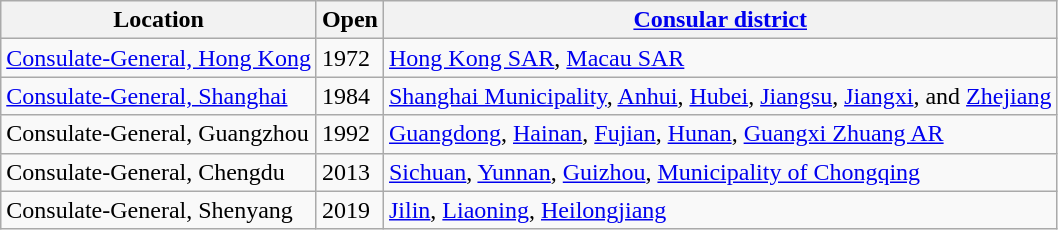<table class="wikitable">
<tr>
<th>Location</th>
<th>Open</th>
<th><a href='#'>Consular district</a></th>
</tr>
<tr>
<td><a href='#'>Consulate-General, Hong Kong</a></td>
<td>1972</td>
<td><a href='#'>Hong Kong SAR</a>, <a href='#'>Macau SAR</a></td>
</tr>
<tr>
<td><a href='#'>Consulate-General, Shanghai</a></td>
<td>1984</td>
<td><a href='#'>Shanghai Municipality</a>, <a href='#'>Anhui</a>, <a href='#'>Hubei</a>, <a href='#'>Jiangsu</a>, <a href='#'>Jiangxi</a>, and <a href='#'>Zhejiang</a></td>
</tr>
<tr>
<td>Consulate-General, Guangzhou</td>
<td>1992</td>
<td><a href='#'>Guangdong</a>, <a href='#'>Hainan</a>, <a href='#'>Fujian</a>, <a href='#'>Hunan</a>, <a href='#'>Guangxi Zhuang AR</a></td>
</tr>
<tr>
<td>Consulate-General, Chengdu</td>
<td>2013</td>
<td><a href='#'>Sichuan</a>, <a href='#'>Yunnan</a>, <a href='#'>Guizhou</a>, <a href='#'>Municipality of Chongqing</a></td>
</tr>
<tr>
<td>Consulate-General, Shenyang</td>
<td>2019</td>
<td><a href='#'>Jilin</a>, <a href='#'>Liaoning</a>, <a href='#'>Heilongjiang</a></td>
</tr>
</table>
